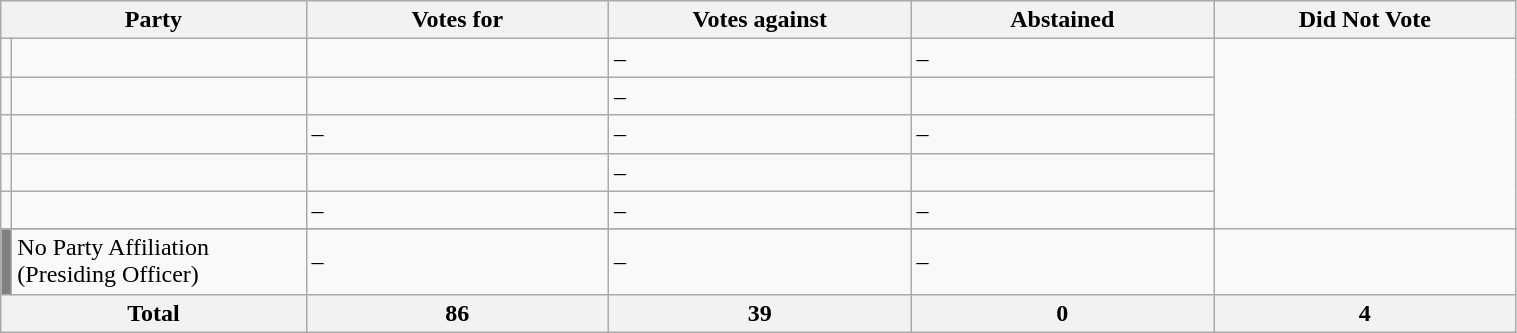<table class="wikitable" style="width:80%">
<tr>
<th style="width:20%;" colspan="2">Party</th>
<th style="width:20%;">Votes for</th>
<th style="width:20%;">Votes against</th>
<th style="width:20%;">Abstained</th>
<th style="width:20%;">Did Not Vote</th>
</tr>
<tr>
<td></td>
<td></td>
<td></td>
<td>–</td>
<td>–</td>
</tr>
<tr>
<td></td>
<td></td>
<td></td>
<td>–</td>
<td></td>
</tr>
<tr>
<td></td>
<td></td>
<td>–</td>
<td>–</td>
<td>–</td>
</tr>
<tr>
<td></td>
<td></td>
<td></td>
<td>–</td>
<td></td>
</tr>
<tr>
<td></td>
<td></td>
<td>–</td>
<td>–</td>
<td>–</td>
</tr>
<tr>
</tr>
<tr>
<td style="background:gray;"></td>
<td align=left>No Party Affiliation (Presiding Officer)</td>
<td>–</td>
<td>–</td>
<td>–</td>
<td></td>
</tr>
<tr>
<th colspan=2>Total</th>
<th>86</th>
<th>39</th>
<th>0</th>
<th>4</th>
</tr>
</table>
